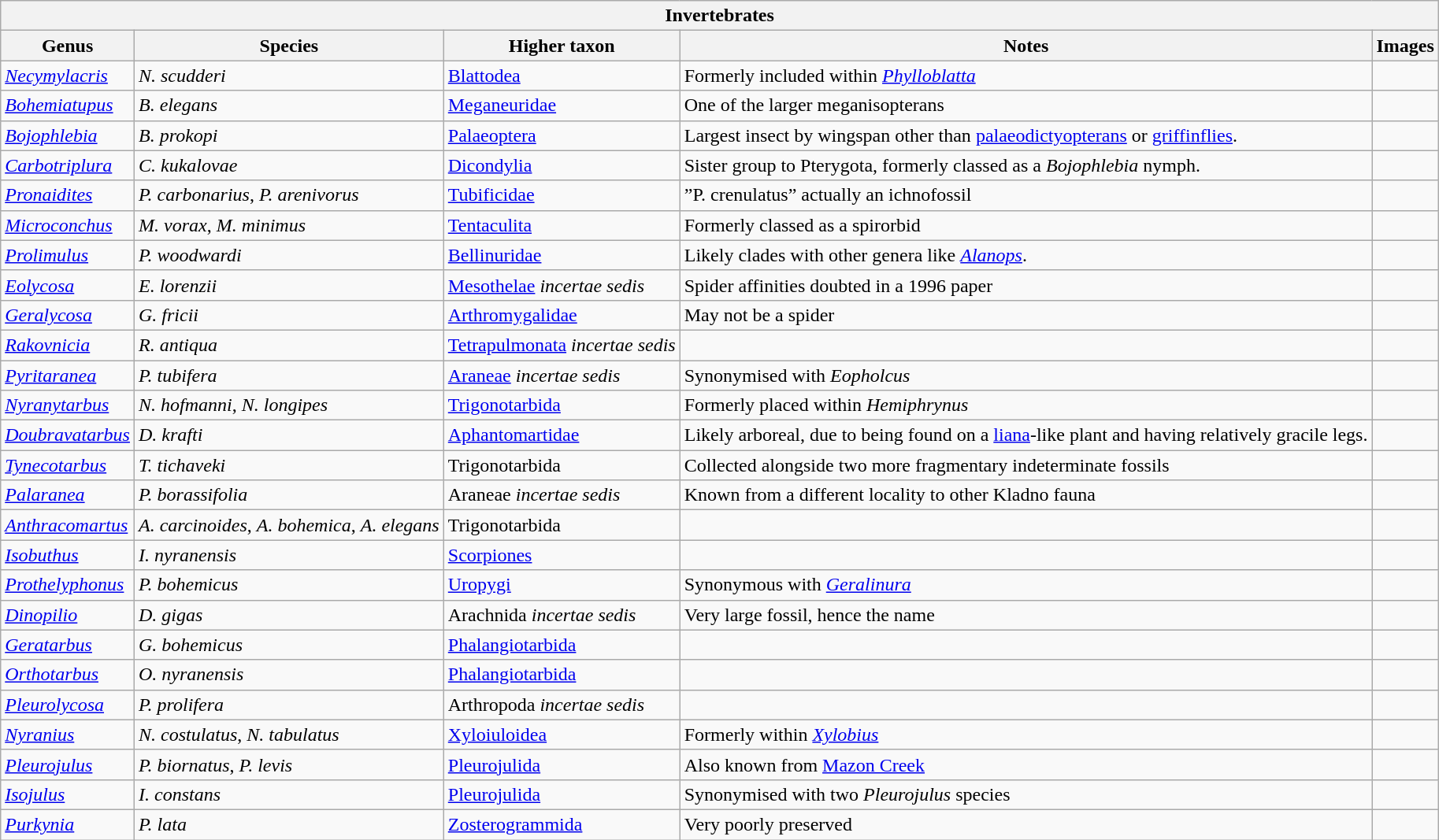<table class="wikitable sortable mw-collapsible">
<tr>
<th colspan="6" align="center">Invertebrates</th>
</tr>
<tr>
<th>Genus</th>
<th>Species</th>
<th>Higher taxon</th>
<th>Notes</th>
<th>Images</th>
</tr>
<tr>
<td><em><a href='#'>Necymylacris</a></em></td>
<td><em>N. scudderi</em></td>
<td><a href='#'>Blattodea</a></td>
<td>Formerly included within <em><a href='#'>Phylloblatta</a></em></td>
<td></td>
</tr>
<tr>
<td><em><a href='#'>Bohemiatupus</a></em></td>
<td><em>B. elegans</em></td>
<td><a href='#'>Meganeuridae</a></td>
<td>One of the larger meganisopterans</td>
<td></td>
</tr>
<tr>
<td><em><a href='#'>Bojophlebia</a></em></td>
<td><em>B. prokopi</em></td>
<td><a href='#'>Palaeoptera</a></td>
<td>Largest insect by wingspan other than <a href='#'>palaeodictyopterans</a> or <a href='#'>griffinflies</a>.</td>
<td></td>
</tr>
<tr>
<td><em><a href='#'>Carbotriplura</a></em></td>
<td><em>C. kukalovae</em></td>
<td><a href='#'>Dicondylia</a></td>
<td>Sister group to Pterygota, formerly classed as a <em>Bojophlebia</em> nymph.</td>
<td></td>
</tr>
<tr>
<td><em><a href='#'>Pronaidites</a></em></td>
<td><em>P. carbonarius</em>, <em>P. arenivorus</em></td>
<td><a href='#'>Tubificidae</a></td>
<td>”P. crenulatus” actually an ichnofossil</td>
<td></td>
</tr>
<tr>
<td><em><a href='#'>Microconchus</a></em></td>
<td><em>M. vorax</em>, <em>M. minimus</em></td>
<td><a href='#'>Tentaculita</a></td>
<td>Formerly classed as a spirorbid</td>
<td></td>
</tr>
<tr>
<td><em><a href='#'>Prolimulus</a></em></td>
<td><em>P. woodwardi</em></td>
<td><a href='#'>Bellinuridae</a></td>
<td>Likely clades with other genera like <em><a href='#'>Alanops</a></em>.</td>
<td></td>
</tr>
<tr>
<td><em><a href='#'>Eolycosa</a></em></td>
<td><em>E. lorenzii</em></td>
<td><a href='#'>Mesothelae</a> <em>incertae sedis</em></td>
<td>Spider affinities doubted in a 1996 paper</td>
<td></td>
</tr>
<tr>
<td><em><a href='#'>Geralycosa</a></em></td>
<td><em>G. fricii</em></td>
<td><a href='#'>Arthromygalidae</a></td>
<td>May not be a spider</td>
<td></td>
</tr>
<tr>
<td><em><a href='#'>Rakovnicia</a></em></td>
<td><em>R. antiqua</em></td>
<td><a href='#'>Tetrapulmonata</a> <em>incertae sedis</em></td>
<td></td>
<td></td>
</tr>
<tr>
<td><em><a href='#'>Pyritaranea</a></em></td>
<td><em>P. tubifera</em></td>
<td><a href='#'>Araneae</a> <em>incertae sedis</em></td>
<td>Synonymised with <em>Eopholcus</em></td>
<td></td>
</tr>
<tr>
<td><em><a href='#'>Nyranytarbus</a></em></td>
<td><em>N. hofmanni</em>, <em>N. longipes</em></td>
<td><a href='#'>Trigonotarbida</a></td>
<td>Formerly placed within <em>Hemiphrynus</em></td>
<td></td>
</tr>
<tr>
<td><em><a href='#'>Doubravatarbus</a></em></td>
<td><em>D. krafti</em></td>
<td><a href='#'>Aphantomartidae</a></td>
<td>Likely arboreal, due to being found on a <a href='#'>liana</a>-like plant and having relatively gracile legs.</td>
<td></td>
</tr>
<tr>
<td><em><a href='#'>Tynecotarbus</a></em></td>
<td><em>T. tichaveki</em></td>
<td>Trigonotarbida</td>
<td>Collected alongside two more fragmentary indeterminate fossils</td>
<td></td>
</tr>
<tr>
<td><em><a href='#'>Palaranea</a></em></td>
<td><em>P. borassifolia</em></td>
<td>Araneae <em>incertae sedis</em></td>
<td>Known from a different locality to other Kladno fauna</td>
<td></td>
</tr>
<tr>
<td><em><a href='#'>Anthracomartus</a></em></td>
<td><em>A. carcinoides</em>, <em>A. bohemica</em>, <em>A. elegans</em></td>
<td>Trigonotarbida</td>
<td></td>
<td></td>
</tr>
<tr>
<td><em><a href='#'>Isobuthus</a></em></td>
<td><em>I. nyranensis</em></td>
<td><a href='#'>Scorpiones</a></td>
<td></td>
<td></td>
</tr>
<tr>
<td><em><a href='#'>Prothelyphonus</a></em></td>
<td><em>P. bohemicus</em></td>
<td><a href='#'>Uropygi</a></td>
<td>Synonymous with <em><a href='#'>Geralinura</a></em></td>
<td></td>
</tr>
<tr>
<td><em><a href='#'>Dinopilio</a></em></td>
<td><em>D. gigas</em></td>
<td>Arachnida <em>incertae sedis</em></td>
<td>Very large fossil, hence the name</td>
<td></td>
</tr>
<tr>
<td><em><a href='#'>Geratarbus</a></em></td>
<td><em>G. bohemicus</em></td>
<td><a href='#'>Phalangiotarbida</a></td>
<td></td>
<td></td>
</tr>
<tr>
<td><em><a href='#'>Orthotarbus</a></em></td>
<td><em>O. nyranensis</em></td>
<td><a href='#'>Phalangiotarbida</a></td>
<td></td>
<td></td>
</tr>
<tr>
<td><em><a href='#'>Pleurolycosa</a></em></td>
<td><em>P. prolifera</em></td>
<td>Arthropoda <em>incertae sedis</em></td>
<td></td>
<td></td>
</tr>
<tr>
<td><em><a href='#'>Nyranius</a></em></td>
<td><em>N. costulatus</em>, <em>N. tabulatus</em></td>
<td><a href='#'>Xyloiuloidea</a></td>
<td>Formerly within <em><a href='#'>Xylobius</a></em></td>
<td></td>
</tr>
<tr>
<td><em><a href='#'>Pleurojulus</a></em></td>
<td><em>P. biornatus</em>, <em>P. levis</em></td>
<td><a href='#'>Pleurojulida</a></td>
<td>Also known from <a href='#'>Mazon Creek</a></td>
<td></td>
</tr>
<tr>
<td><em><a href='#'>Isojulus</a></em></td>
<td><em>I. constans</em></td>
<td><a href='#'>Pleurojulida</a></td>
<td>Synonymised with two <em>Pleurojulus</em> species</td>
<td></td>
</tr>
<tr>
<td><em><a href='#'>Purkynia</a></em></td>
<td><em>P. lata</em></td>
<td><a href='#'>Zosterogrammida</a></td>
<td>Very poorly preserved</td>
<td></td>
</tr>
</table>
